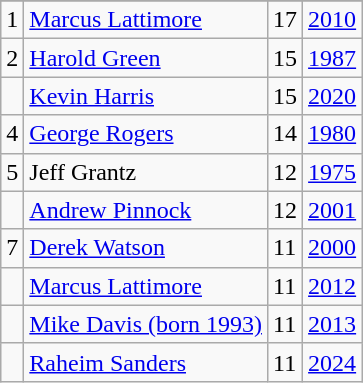<table class="wikitable">
<tr>
</tr>
<tr>
<td>1</td>
<td><a href='#'>Marcus Lattimore</a></td>
<td>17</td>
<td><a href='#'>2010</a></td>
</tr>
<tr>
<td>2</td>
<td><a href='#'>Harold Green</a></td>
<td>15</td>
<td><a href='#'>1987</a></td>
</tr>
<tr>
<td></td>
<td><a href='#'>Kevin Harris</a></td>
<td>15</td>
<td><a href='#'>2020</a></td>
</tr>
<tr>
<td>4</td>
<td><a href='#'>George Rogers</a></td>
<td>14</td>
<td><a href='#'>1980</a></td>
</tr>
<tr>
<td>5</td>
<td>Jeff Grantz</td>
<td>12</td>
<td><a href='#'>1975</a></td>
</tr>
<tr>
<td></td>
<td><a href='#'>Andrew Pinnock</a></td>
<td>12</td>
<td><a href='#'>2001</a></td>
</tr>
<tr>
<td>7</td>
<td><a href='#'>Derek Watson</a></td>
<td>11</td>
<td><a href='#'>2000</a></td>
</tr>
<tr>
<td></td>
<td><a href='#'>Marcus Lattimore</a></td>
<td>11</td>
<td><a href='#'>2012</a></td>
</tr>
<tr>
<td></td>
<td><a href='#'>Mike Davis (born 1993)</a></td>
<td>11</td>
<td><a href='#'>2013</a></td>
</tr>
<tr>
<td></td>
<td><a href='#'>Raheim Sanders</a></td>
<td>11</td>
<td><a href='#'>2024</a></td>
</tr>
</table>
